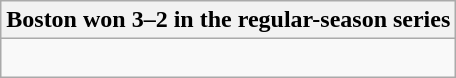<table class="wikitable collapsible collapsed">
<tr>
<th>Boston won 3–2 in the regular-season series</th>
</tr>
<tr>
<td><br>



</td>
</tr>
</table>
